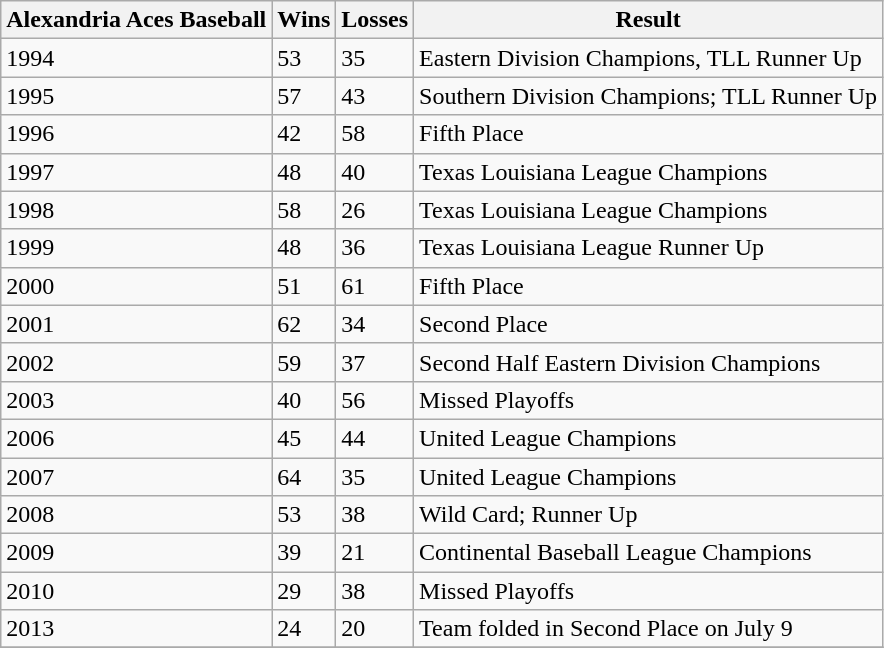<table class="wikitable">
<tr>
<th>Alexandria Aces Baseball</th>
<th>Wins</th>
<th>Losses</th>
<th>Result</th>
</tr>
<tr>
<td>1994</td>
<td>53</td>
<td>35</td>
<td>Eastern Division Champions, TLL Runner Up</td>
</tr>
<tr>
<td>1995</td>
<td>57</td>
<td>43</td>
<td>Southern Division Champions; TLL Runner Up</td>
</tr>
<tr>
<td>1996</td>
<td>42</td>
<td>58</td>
<td>Fifth Place</td>
</tr>
<tr>
<td>1997</td>
<td>48</td>
<td>40</td>
<td>Texas Louisiana League Champions</td>
</tr>
<tr>
<td>1998</td>
<td>58</td>
<td>26</td>
<td>Texas Louisiana League Champions</td>
</tr>
<tr>
<td>1999</td>
<td>48</td>
<td>36</td>
<td>Texas Louisiana League Runner Up</td>
</tr>
<tr>
<td>2000</td>
<td>51</td>
<td>61</td>
<td>Fifth Place</td>
</tr>
<tr>
<td>2001</td>
<td>62</td>
<td>34</td>
<td>Second Place</td>
</tr>
<tr>
<td>2002</td>
<td>59</td>
<td>37</td>
<td>Second Half Eastern Division Champions</td>
</tr>
<tr>
<td>2003</td>
<td>40</td>
<td>56</td>
<td>Missed Playoffs</td>
</tr>
<tr>
<td>2006</td>
<td>45</td>
<td>44</td>
<td>United League Champions</td>
</tr>
<tr>
<td>2007</td>
<td>64</td>
<td>35</td>
<td>United League Champions</td>
</tr>
<tr>
<td>2008</td>
<td>53</td>
<td>38</td>
<td>Wild Card; Runner Up</td>
</tr>
<tr>
<td>2009</td>
<td>39</td>
<td>21</td>
<td>Continental Baseball League Champions</td>
</tr>
<tr>
<td>2010</td>
<td>29</td>
<td>38</td>
<td>Missed Playoffs</td>
</tr>
<tr>
<td>2013</td>
<td>24</td>
<td>20</td>
<td>Team folded in Second Place on July 9</td>
</tr>
<tr>
</tr>
</table>
